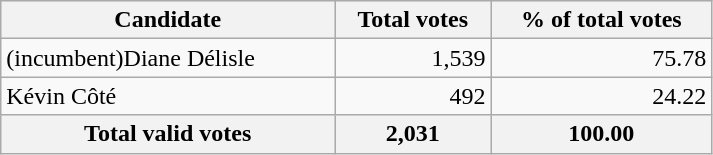<table style="width:475px;" class="wikitable">
<tr bgcolor="#EEEEEE">
<th align="left">Candidate</th>
<th align="right">Total votes</th>
<th align="right">% of total votes</th>
</tr>
<tr>
<td align="left">(incumbent)Diane Délisle</td>
<td align="right">1,539</td>
<td align="right">75.78</td>
</tr>
<tr>
<td align="left">Kévin Côté</td>
<td align="right">492</td>
<td align="right">24.22</td>
</tr>
<tr bgcolor="#EEEEEE">
<th align="left">Total valid votes</th>
<th align="right">2,031</th>
<th align="right">100.00</th>
</tr>
</table>
